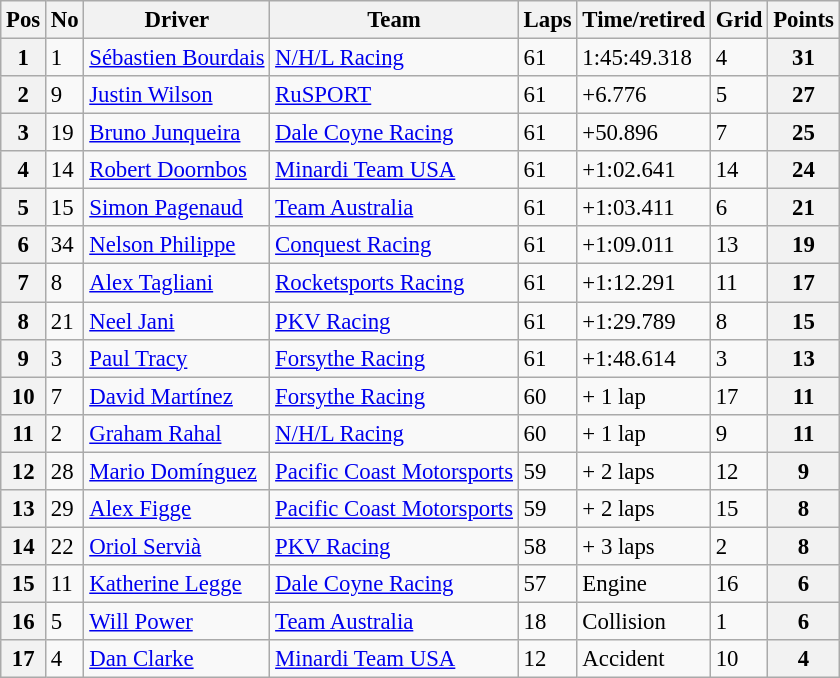<table class="wikitable" style="font-size:95%;">
<tr>
<th>Pos</th>
<th>No</th>
<th>Driver</th>
<th>Team</th>
<th>Laps</th>
<th>Time/retired</th>
<th>Grid</th>
<th>Points</th>
</tr>
<tr>
<th>1</th>
<td>1</td>
<td> <a href='#'>Sébastien Bourdais</a></td>
<td><a href='#'>N/H/L Racing</a></td>
<td>61</td>
<td>1:45:49.318</td>
<td>4</td>
<th>31</th>
</tr>
<tr>
<th>2</th>
<td>9</td>
<td> <a href='#'>Justin Wilson</a></td>
<td><a href='#'>RuSPORT</a></td>
<td>61</td>
<td>+6.776</td>
<td>5</td>
<th>27</th>
</tr>
<tr>
<th>3</th>
<td>19</td>
<td> <a href='#'>Bruno Junqueira</a></td>
<td><a href='#'>Dale Coyne Racing</a></td>
<td>61</td>
<td>+50.896</td>
<td>7</td>
<th>25</th>
</tr>
<tr>
<th>4</th>
<td>14</td>
<td> <a href='#'>Robert Doornbos</a></td>
<td><a href='#'>Minardi Team USA</a></td>
<td>61</td>
<td>+1:02.641</td>
<td>14</td>
<th>24</th>
</tr>
<tr>
<th>5</th>
<td>15</td>
<td> <a href='#'>Simon Pagenaud</a></td>
<td><a href='#'>Team Australia</a></td>
<td>61</td>
<td>+1:03.411</td>
<td>6</td>
<th>21</th>
</tr>
<tr>
<th>6</th>
<td>34</td>
<td> <a href='#'>Nelson Philippe</a></td>
<td><a href='#'>Conquest Racing</a></td>
<td>61</td>
<td>+1:09.011</td>
<td>13</td>
<th>19</th>
</tr>
<tr>
<th>7</th>
<td>8</td>
<td> <a href='#'>Alex Tagliani</a></td>
<td><a href='#'>Rocketsports Racing</a></td>
<td>61</td>
<td>+1:12.291</td>
<td>11</td>
<th>17</th>
</tr>
<tr>
<th>8</th>
<td>21</td>
<td> <a href='#'>Neel Jani</a></td>
<td><a href='#'>PKV Racing</a></td>
<td>61</td>
<td>+1:29.789</td>
<td>8</td>
<th>15</th>
</tr>
<tr>
<th>9</th>
<td>3</td>
<td> <a href='#'>Paul Tracy</a></td>
<td><a href='#'>Forsythe Racing</a></td>
<td>61</td>
<td>+1:48.614</td>
<td>3</td>
<th>13</th>
</tr>
<tr>
<th>10</th>
<td>7</td>
<td> <a href='#'>David Martínez</a></td>
<td><a href='#'>Forsythe Racing</a></td>
<td>60</td>
<td>+ 1 lap</td>
<td>17</td>
<th>11</th>
</tr>
<tr>
<th>11</th>
<td>2</td>
<td> <a href='#'>Graham Rahal</a></td>
<td><a href='#'>N/H/L Racing</a></td>
<td>60</td>
<td>+ 1 lap</td>
<td>9</td>
<th>11</th>
</tr>
<tr>
<th>12</th>
<td>28</td>
<td> <a href='#'>Mario Domínguez</a></td>
<td><a href='#'>Pacific Coast Motorsports</a></td>
<td>59</td>
<td>+ 2 laps</td>
<td>12</td>
<th>9</th>
</tr>
<tr>
<th>13</th>
<td>29</td>
<td> <a href='#'>Alex Figge</a></td>
<td><a href='#'>Pacific Coast Motorsports</a></td>
<td>59</td>
<td>+ 2 laps</td>
<td>15</td>
<th>8</th>
</tr>
<tr>
<th>14</th>
<td>22</td>
<td> <a href='#'>Oriol Servià</a></td>
<td><a href='#'>PKV Racing</a></td>
<td>58</td>
<td>+ 3 laps</td>
<td>2</td>
<th>8</th>
</tr>
<tr>
<th>15</th>
<td>11</td>
<td> <a href='#'>Katherine Legge</a></td>
<td><a href='#'>Dale Coyne Racing</a></td>
<td>57</td>
<td>Engine</td>
<td>16</td>
<th>6</th>
</tr>
<tr>
<th>16</th>
<td>5</td>
<td> <a href='#'>Will Power</a></td>
<td><a href='#'>Team Australia</a></td>
<td>18</td>
<td>Collision</td>
<td>1</td>
<th>6</th>
</tr>
<tr>
<th>17</th>
<td>4</td>
<td> <a href='#'>Dan Clarke</a></td>
<td><a href='#'>Minardi Team USA</a></td>
<td>12</td>
<td>Accident</td>
<td>10</td>
<th>4</th>
</tr>
</table>
